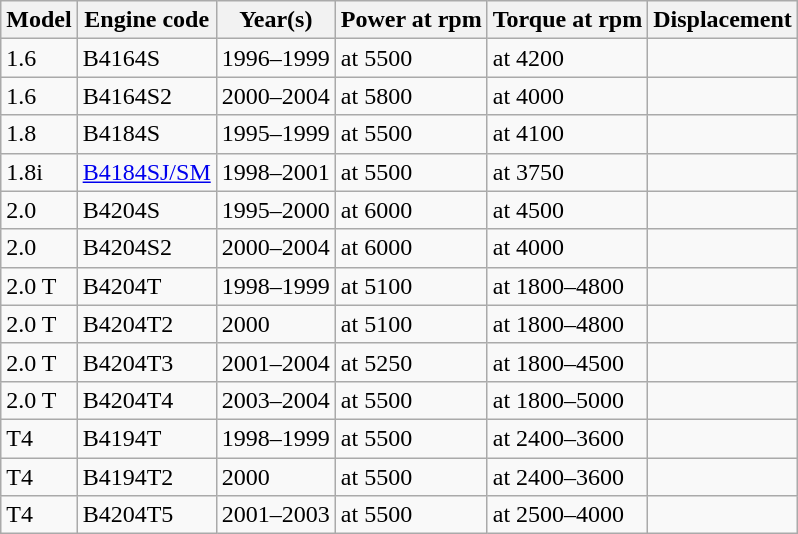<table class="wikitable collapsible sortable">
<tr>
<th>Model</th>
<th>Engine code</th>
<th>Year(s)</th>
<th>Power at rpm</th>
<th>Torque at rpm</th>
<th>Displacement</th>
</tr>
<tr>
<td>1.6</td>
<td>B4164S</td>
<td>1996–1999</td>
<td> at 5500</td>
<td> at 4200</td>
<td></td>
</tr>
<tr>
<td>1.6</td>
<td>B4164S2</td>
<td>2000–2004</td>
<td> at 5800</td>
<td> at 4000</td>
<td></td>
</tr>
<tr>
<td>1.8</td>
<td>B4184S</td>
<td>1995–1999</td>
<td> at 5500</td>
<td> at 4100</td>
<td></td>
</tr>
<tr>
<td>1.8i</td>
<td><a href='#'>B4184SJ/SM</a></td>
<td>1998–2001</td>
<td> at 5500</td>
<td> at 3750</td>
<td></td>
</tr>
<tr>
<td>2.0</td>
<td>B4204S</td>
<td>1995–2000</td>
<td> at 6000</td>
<td> at 4500</td>
<td></td>
</tr>
<tr>
<td>2.0</td>
<td>B4204S2</td>
<td>2000–2004</td>
<td> at 6000</td>
<td> at 4000</td>
<td></td>
</tr>
<tr>
<td>2.0 T</td>
<td>B4204T</td>
<td>1998–1999</td>
<td> at 5100</td>
<td> at 1800–4800</td>
<td></td>
</tr>
<tr>
<td>2.0 T</td>
<td>B4204T2</td>
<td>2000</td>
<td> at 5100</td>
<td> at 1800–4800</td>
<td></td>
</tr>
<tr>
<td>2.0 T</td>
<td>B4204T3</td>
<td>2001–2004</td>
<td> at 5250</td>
<td> at 1800–4500</td>
<td></td>
</tr>
<tr>
<td>2.0 T</td>
<td>B4204T4</td>
<td>2003–2004</td>
<td> at 5500</td>
<td> at 1800–5000</td>
<td></td>
</tr>
<tr>
<td>T4</td>
<td>B4194T</td>
<td>1998–1999</td>
<td> at 5500</td>
<td> at 2400–3600</td>
<td></td>
</tr>
<tr>
<td>T4</td>
<td>B4194T2</td>
<td>2000</td>
<td> at 5500</td>
<td> at 2400–3600</td>
<td></td>
</tr>
<tr>
<td>T4</td>
<td>B4204T5</td>
<td>2001–2003</td>
<td> at 5500</td>
<td> at 2500–4000</td>
<td></td>
</tr>
</table>
